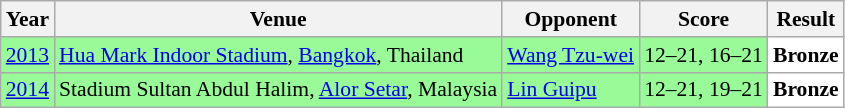<table class="sortable wikitable" style="font-size: 90%;">
<tr>
<th>Year</th>
<th>Venue</th>
<th>Opponent</th>
<th>Score</th>
<th>Result</th>
</tr>
<tr style="background:#98FB98">
<td align="center"><a href='#'>2013</a></td>
<td align="left"><a href='#'>Hua Mark Indoor Stadium</a>, <a href='#'>Bangkok</a>, Thailand</td>
<td align="left"> <a href='#'>Wang Tzu-wei</a></td>
<td align="left">12–21, 16–21</td>
<td style="text-align:left; background:white"> <strong>Bronze</strong></td>
</tr>
<tr style="background:#98FB98">
<td align="center"><a href='#'>2014</a></td>
<td align="left">Stadium Sultan Abdul Halim, <a href='#'>Alor Setar</a>, Malaysia</td>
<td align="left"> <a href='#'>Lin Guipu</a></td>
<td align="left">12–21, 19–21</td>
<td style="text-align:left; background:white"> <strong>Bronze</strong></td>
</tr>
</table>
